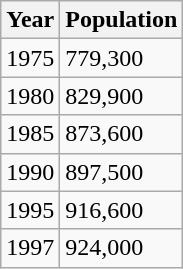<table class="wikitable">
<tr>
<th>Year</th>
<th>Population</th>
</tr>
<tr>
<td>1975</td>
<td>779,300</td>
</tr>
<tr>
<td>1980</td>
<td>829,900</td>
</tr>
<tr>
<td>1985</td>
<td>873,600</td>
</tr>
<tr>
<td>1990</td>
<td>897,500</td>
</tr>
<tr>
<td>1995</td>
<td>916,600</td>
</tr>
<tr>
<td>1997</td>
<td>924,000</td>
</tr>
</table>
